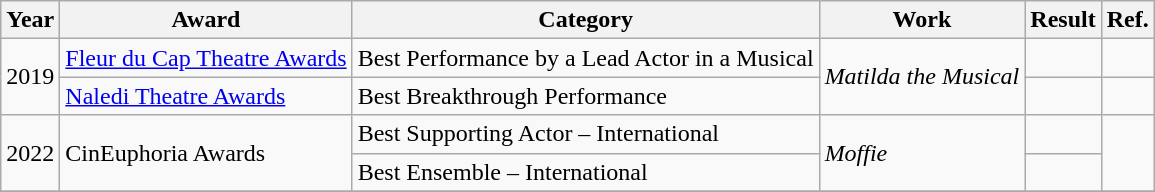<table class="wikitable plainrowheaders">
<tr>
<th>Year</th>
<th>Award</th>
<th>Category</th>
<th>Work</th>
<th>Result</th>
<th>Ref.</th>
</tr>
<tr>
<td rowspan="2">2019</td>
<td><a href='#'>Fleur du Cap Theatre Awards</a></td>
<td>Best Performance by a Lead Actor in a Musical</td>
<td rowspan="2"><em>Matilda the Musical</em></td>
<td></td>
<td></td>
</tr>
<tr>
<td><a href='#'>Naledi Theatre Awards</a></td>
<td>Best Breakthrough Performance</td>
<td></td>
<td></td>
</tr>
<tr>
<td rowspan="2">2022</td>
<td rowspan="2">CinEuphoria Awards</td>
<td>Best Supporting Actor – International</td>
<td rowspan="2"><em>Moffie</em></td>
<td></td>
<td rowspan="2"></td>
</tr>
<tr>
<td>Best Ensemble – International</td>
<td></td>
</tr>
<tr>
</tr>
</table>
